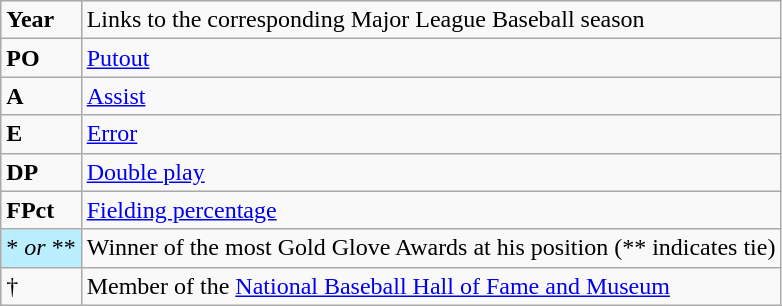<table class="wikitable" border="1">
<tr>
<td><strong>Year</strong></td>
<td>Links to the corresponding Major League Baseball season</td>
</tr>
<tr>
<td><strong>PO</strong></td>
<td><a href='#'>Putout</a></td>
</tr>
<tr>
<td><strong>A</strong></td>
<td><a href='#'>Assist</a></td>
</tr>
<tr>
<td><strong>E</strong></td>
<td><a href='#'>Error</a></td>
</tr>
<tr>
<td><strong>DP</strong></td>
<td><a href='#'>Double play</a></td>
</tr>
<tr>
<td><strong>FPct</strong></td>
<td><a href='#'>Fielding percentage</a></td>
</tr>
<tr>
<td bgcolor=#bbeeff>* <em>or</em> **</td>
<td>Winner of the most Gold Glove Awards at his position (** indicates tie)</td>
</tr>
<tr>
<td>†</td>
<td>Member of the <a href='#'>National Baseball Hall of Fame and Museum</a></td>
</tr>
</table>
